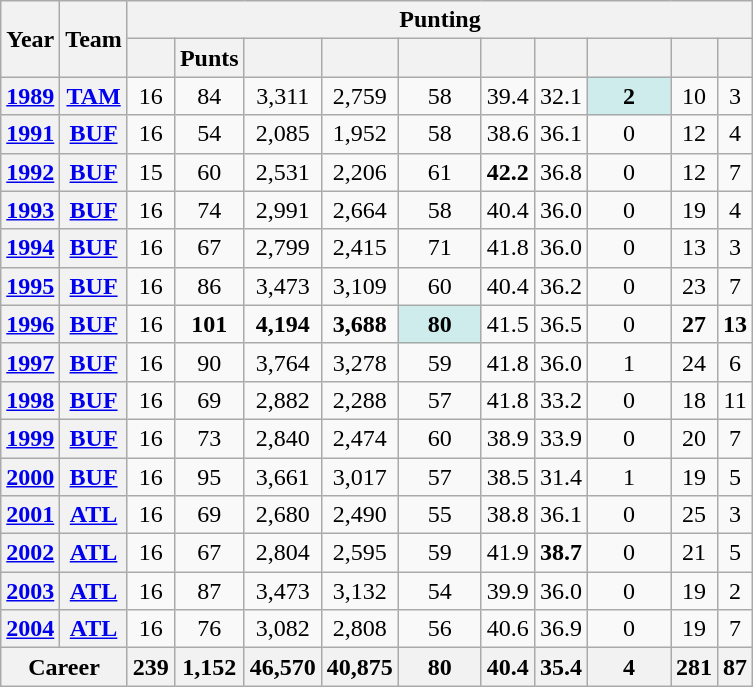<table class=wikitable style="text-align:center;">
<tr>
<th rowspan="2">Year</th>
<th rowspan="2">Team</th>
<th colspan="10">Punting</th>
</tr>
<tr>
<th></th>
<th>Punts</th>
<th></th>
<th></th>
<th></th>
<th></th>
<th></th>
<th></th>
<th></th>
<th></th>
</tr>
<tr>
<th><a href='#'>1989</a></th>
<th><a href='#'>TAM</a></th>
<td>16</td>
<td>84</td>
<td>3,311</td>
<td>2,759</td>
<td>58</td>
<td>39.4</td>
<td>32.1</td>
<td style="background:#cfecec; width:3em;"><strong>2</strong></td>
<td>10</td>
<td>3</td>
</tr>
<tr>
<th><a href='#'>1991</a></th>
<th><a href='#'>BUF</a></th>
<td>16</td>
<td>54</td>
<td>2,085</td>
<td>1,952</td>
<td>58</td>
<td>38.6</td>
<td>36.1</td>
<td>0</td>
<td>12</td>
<td>4</td>
</tr>
<tr>
<th><a href='#'>1992</a></th>
<th><a href='#'>BUF</a></th>
<td>15</td>
<td>60</td>
<td>2,531</td>
<td>2,206</td>
<td>61</td>
<td><strong>42.2</strong></td>
<td>36.8</td>
<td>0</td>
<td>12</td>
<td>7</td>
</tr>
<tr>
<th><a href='#'>1993</a></th>
<th><a href='#'>BUF</a></th>
<td>16</td>
<td>74</td>
<td>2,991</td>
<td>2,664</td>
<td>58</td>
<td>40.4</td>
<td>36.0</td>
<td>0</td>
<td>19</td>
<td>4</td>
</tr>
<tr>
<th><a href='#'>1994</a></th>
<th><a href='#'>BUF</a></th>
<td>16</td>
<td>67</td>
<td>2,799</td>
<td>2,415</td>
<td>71</td>
<td>41.8</td>
<td>36.0</td>
<td>0</td>
<td>13</td>
<td>3</td>
</tr>
<tr>
<th><a href='#'>1995</a></th>
<th><a href='#'>BUF</a></th>
<td>16</td>
<td>86</td>
<td>3,473</td>
<td>3,109</td>
<td>60</td>
<td>40.4</td>
<td>36.2</td>
<td>0</td>
<td>23</td>
<td>7</td>
</tr>
<tr>
<th><a href='#'>1996</a></th>
<th><a href='#'>BUF</a></th>
<td>16</td>
<td><strong>101</strong></td>
<td><strong>4,194</strong></td>
<td><strong>3,688</strong></td>
<td style="background:#cfecec; width:3em;"><strong>80</strong></td>
<td>41.5</td>
<td>36.5</td>
<td>0</td>
<td><strong>27</strong></td>
<td><strong>13</strong></td>
</tr>
<tr>
<th><a href='#'>1997</a></th>
<th><a href='#'>BUF</a></th>
<td>16</td>
<td>90</td>
<td>3,764</td>
<td>3,278</td>
<td>59</td>
<td>41.8</td>
<td>36.0</td>
<td>1</td>
<td>24</td>
<td>6</td>
</tr>
<tr>
<th><a href='#'>1998</a></th>
<th><a href='#'>BUF</a></th>
<td>16</td>
<td>69</td>
<td>2,882</td>
<td>2,288</td>
<td>57</td>
<td>41.8</td>
<td>33.2</td>
<td>0</td>
<td>18</td>
<td>11</td>
</tr>
<tr>
<th><a href='#'>1999</a></th>
<th><a href='#'>BUF</a></th>
<td>16</td>
<td>73</td>
<td>2,840</td>
<td>2,474</td>
<td>60</td>
<td>38.9</td>
<td>33.9</td>
<td>0</td>
<td>20</td>
<td>7</td>
</tr>
<tr>
<th><a href='#'>2000</a></th>
<th><a href='#'>BUF</a></th>
<td>16</td>
<td>95</td>
<td>3,661</td>
<td>3,017</td>
<td>57</td>
<td>38.5</td>
<td>31.4</td>
<td>1</td>
<td>19</td>
<td>5</td>
</tr>
<tr>
<th><a href='#'>2001</a></th>
<th><a href='#'>ATL</a></th>
<td>16</td>
<td>69</td>
<td>2,680</td>
<td>2,490</td>
<td>55</td>
<td>38.8</td>
<td>36.1</td>
<td>0</td>
<td>25</td>
<td>3</td>
</tr>
<tr>
<th><a href='#'>2002</a></th>
<th><a href='#'>ATL</a></th>
<td>16</td>
<td>67</td>
<td>2,804</td>
<td>2,595</td>
<td>59</td>
<td>41.9</td>
<td><strong>38.7</strong></td>
<td>0</td>
<td>21</td>
<td>5</td>
</tr>
<tr>
<th><a href='#'>2003</a></th>
<th><a href='#'>ATL</a></th>
<td>16</td>
<td>87</td>
<td>3,473</td>
<td>3,132</td>
<td>54</td>
<td>39.9</td>
<td>36.0</td>
<td>0</td>
<td>19</td>
<td>2</td>
</tr>
<tr>
<th><a href='#'>2004</a></th>
<th><a href='#'>ATL</a></th>
<td>16</td>
<td>76</td>
<td>3,082</td>
<td>2,808</td>
<td>56</td>
<td>40.6</td>
<td>36.9</td>
<td>0</td>
<td>19</td>
<td>7</td>
</tr>
<tr>
<th colspan="2">Career</th>
<th>239</th>
<th>1,152</th>
<th>46,570</th>
<th>40,875</th>
<th>80</th>
<th>40.4</th>
<th>35.4</th>
<th>4</th>
<th>281</th>
<th>87</th>
</tr>
</table>
